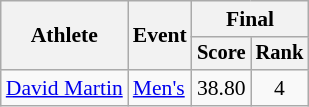<table class="wikitable" style="font-size:90%">
<tr>
<th rowspan="2">Athlete</th>
<th rowspan="2">Event</th>
<th colspan="2">Final</th>
</tr>
<tr style="font-size:95%">
<th>Score</th>
<th>Rank</th>
</tr>
<tr>
<td align=left><a href='#'>David Martin</a></td>
<td align=left><a href='#'>Men's</a></td>
<td align=center>38.80</td>
<td align=center>4</td>
</tr>
</table>
